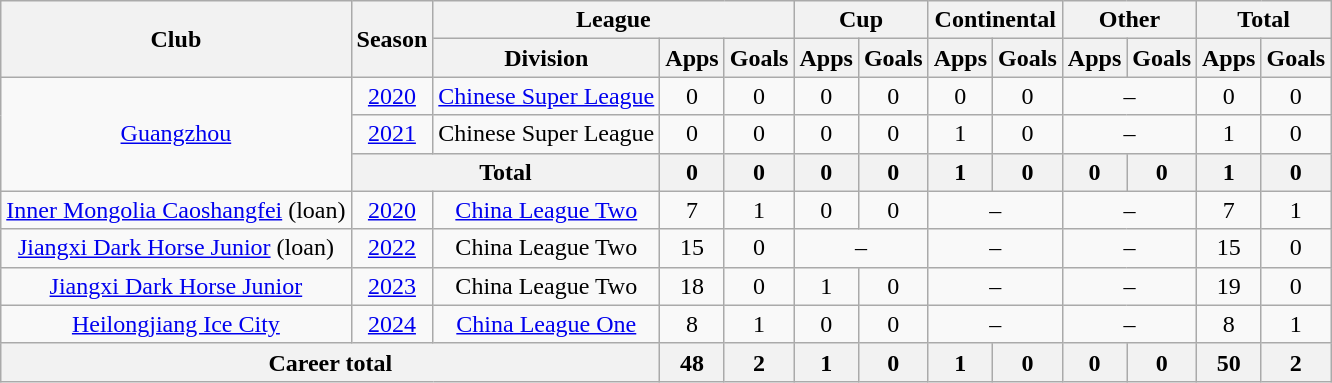<table class="wikitable" style="text-align: center">
<tr>
<th rowspan="2">Club</th>
<th rowspan="2">Season</th>
<th colspan="3">League</th>
<th colspan="2">Cup</th>
<th colspan="2">Continental</th>
<th colspan="2">Other</th>
<th colspan="2">Total</th>
</tr>
<tr>
<th>Division</th>
<th>Apps</th>
<th>Goals</th>
<th>Apps</th>
<th>Goals</th>
<th>Apps</th>
<th>Goals</th>
<th>Apps</th>
<th>Goals</th>
<th>Apps</th>
<th>Goals</th>
</tr>
<tr>
<td rowspan="3"><a href='#'>Guangzhou</a></td>
<td><a href='#'>2020</a></td>
<td><a href='#'>Chinese Super League</a></td>
<td>0</td>
<td>0</td>
<td>0</td>
<td>0</td>
<td>0</td>
<td>0</td>
<td colspan="2">–</td>
<td>0</td>
<td>0</td>
</tr>
<tr>
<td><a href='#'>2021</a></td>
<td>Chinese Super League</td>
<td>0</td>
<td>0</td>
<td>0</td>
<td>0</td>
<td>1</td>
<td>0</td>
<td colspan="2">–</td>
<td>1</td>
<td>0</td>
</tr>
<tr>
<th colspan=2>Total</th>
<th>0</th>
<th>0</th>
<th>0</th>
<th>0</th>
<th>1</th>
<th>0</th>
<th>0</th>
<th>0</th>
<th>1</th>
<th>0</th>
</tr>
<tr>
<td><a href='#'>Inner Mongolia Caoshangfei</a> (loan)</td>
<td><a href='#'>2020</a></td>
<td><a href='#'>China League Two</a></td>
<td>7</td>
<td>1</td>
<td>0</td>
<td>0</td>
<td colspan="2">–</td>
<td colspan="2">–</td>
<td>7</td>
<td>1</td>
</tr>
<tr>
<td><a href='#'>Jiangxi Dark Horse Junior</a> (loan)</td>
<td><a href='#'>2022</a></td>
<td>China League Two</td>
<td>15</td>
<td>0</td>
<td colspan="2">–</td>
<td colspan="2">–</td>
<td colspan="2">–</td>
<td>15</td>
<td>0</td>
</tr>
<tr>
<td><a href='#'>Jiangxi Dark Horse Junior</a></td>
<td><a href='#'>2023</a></td>
<td>China League Two</td>
<td>18</td>
<td>0</td>
<td>1</td>
<td>0</td>
<td colspan="2">–</td>
<td colspan="2">–</td>
<td>19</td>
<td>0</td>
</tr>
<tr>
<td><a href='#'>Heilongjiang Ice City</a></td>
<td><a href='#'>2024</a></td>
<td><a href='#'>China League One</a></td>
<td>8</td>
<td>1</td>
<td>0</td>
<td>0</td>
<td colspan="2">–</td>
<td colspan="2">–</td>
<td>8</td>
<td>1</td>
</tr>
<tr>
<th colspan=3>Career total</th>
<th>48</th>
<th>2</th>
<th>1</th>
<th>0</th>
<th>1</th>
<th>0</th>
<th>0</th>
<th>0</th>
<th>50</th>
<th>2</th>
</tr>
</table>
